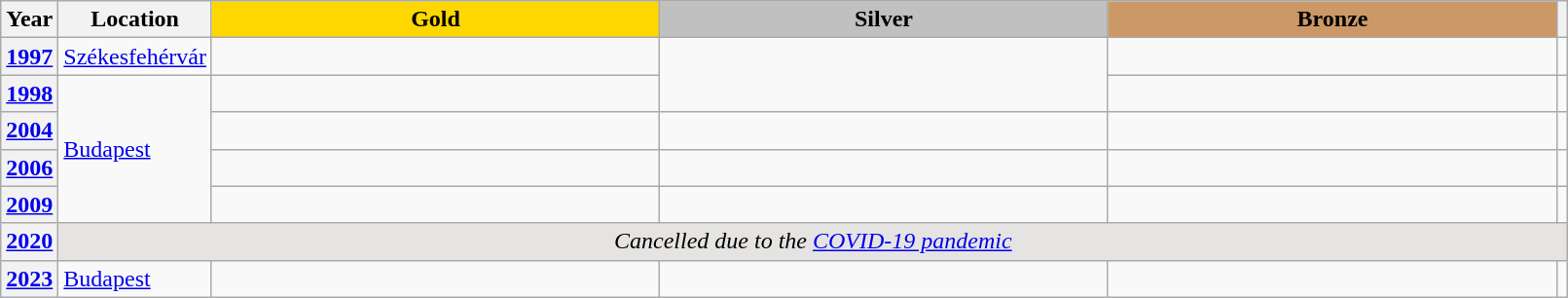<table class="wikitable unsortable" style="text-align:left; width:85%">
<tr>
<th scope="col" style="text-align:center">Year</th>
<th scope="col" style="text-align:center">Location</th>
<td scope="col" style="text-align:center; width:30%; background:gold"><strong>Gold</strong></td>
<td scope="col" style="text-align:center; width:30%; background:silver"><strong>Silver</strong></td>
<td scope="col" style="text-align:center; width:30%; background:#c96"><strong>Bronze</strong></td>
<th scope="col" style="text-align:center"></th>
</tr>
<tr>
<th scope="row" style="text-align:left"><a href='#'>1997</a></th>
<td><a href='#'>Székesfehérvár</a></td>
<td></td>
<td rowspan="2"></td>
<td></td>
<td></td>
</tr>
<tr>
<th scope="row" style="text-align:left"><a href='#'>1998</a></th>
<td rowspan="4"><a href='#'>Budapest</a></td>
<td></td>
<td></td>
<td></td>
</tr>
<tr>
<th scope="row" style="text-align:left"><a href='#'>2004</a></th>
<td></td>
<td></td>
<td></td>
<td></td>
</tr>
<tr>
<th scope="row" style="text-align:left"><a href='#'>2006</a></th>
<td></td>
<td></td>
<td></td>
<td></td>
</tr>
<tr>
<th scope="row" style="text-align:left"><a href='#'>2009</a></th>
<td></td>
<td></td>
<td></td>
<td></td>
</tr>
<tr>
<th scope="row" style="text-align:left"><a href='#'>2020</a></th>
<td colspan="5" align="center" bgcolor="e5e4e2"><em>Cancelled due to the <a href='#'>COVID-19 pandemic</a></em></td>
</tr>
<tr>
<th scope="row" style="text-align:left"><a href='#'>2023</a></th>
<td><a href='#'>Budapest</a></td>
<td></td>
<td></td>
<td></td>
<td></td>
</tr>
</table>
